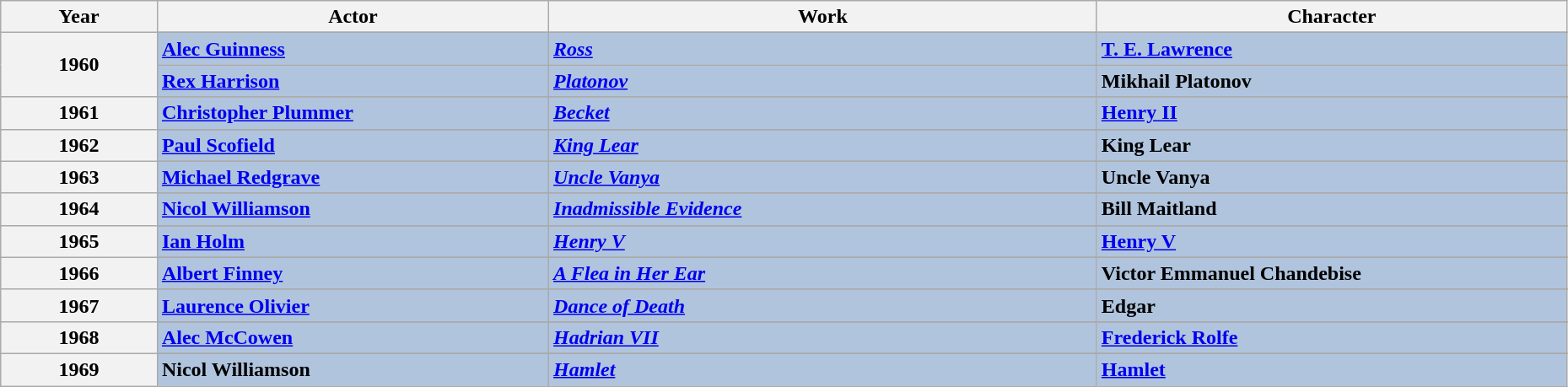<table class="wikitable" style="width:98%;">
<tr>
<th style="width:10%;">Year</th>
<th style="width:25%;">Actor</th>
<th style="width:35%;">Work</th>
<th style="width:30%;">Character</th>
</tr>
<tr>
<th rowspan="3" align="center">1960</th>
</tr>
<tr style="background:#B0C4DE">
<td><strong><a href='#'>Alec Guinness</a></strong></td>
<td><em><a href='#'><strong>Ross</strong></a></em></td>
<td><strong><a href='#'>T. E. Lawrence</a></strong></td>
</tr>
<tr style="background:#B0C4DE">
<td><strong><a href='#'>Rex Harrison</a></strong></td>
<td><em><a href='#'><strong>Platonov</strong></a></em></td>
<td><strong>Mikhail Platonov</strong></td>
</tr>
<tr>
<th rowspan="2" align="center">1961</th>
</tr>
<tr style="background:#B0C4DE">
<td><strong><a href='#'>Christopher Plummer</a></strong></td>
<td><strong><em><a href='#'>Becket</a></em></strong></td>
<td><a href='#'><strong>Henry II</strong></a></td>
</tr>
<tr>
<th rowspan="2" align="center">1962</th>
</tr>
<tr style="background:#B0C4DE">
<td><strong><a href='#'>Paul Scofield</a></strong></td>
<td><strong><em><a href='#'>King Lear</a></em></strong></td>
<td><strong>King Lear</strong></td>
</tr>
<tr>
<th rowspan="2" align="center">1963</th>
</tr>
<tr style="background:#B0C4DE">
<td><strong><a href='#'>Michael Redgrave</a></strong></td>
<td><strong><em><a href='#'>Uncle Vanya</a></em></strong></td>
<td><strong>Uncle Vanya</strong></td>
</tr>
<tr>
<th rowspan="2" align="center">1964</th>
</tr>
<tr style="background:#B0C4DE">
<td><strong><a href='#'>Nicol Williamson</a></strong></td>
<td><strong><em><a href='#'>Inadmissible Evidence</a></em></strong></td>
<td><strong>Bill Maitland</strong></td>
</tr>
<tr>
<th rowspan="2" align="center">1965</th>
</tr>
<tr style="background:#B0C4DE">
<td><strong><a href='#'>Ian Holm</a></strong></td>
<td><em><a href='#'><strong>Henry V</strong></a></em></td>
<td><a href='#'><strong>Henry V</strong></a></td>
</tr>
<tr>
<th rowspan="2" align="center">1966</th>
</tr>
<tr style="background:#B0C4DE">
<td><strong><a href='#'>Albert Finney</a></strong></td>
<td><strong><em><a href='#'>A Flea in Her Ear</a></em></strong></td>
<td><strong>Victor Emmanuel Chandebise</strong></td>
</tr>
<tr>
<th rowspan="2" align="center">1967</th>
</tr>
<tr style="background:#B0C4DE">
<td><strong><a href='#'>Laurence Olivier</a></strong></td>
<td><em><a href='#'><strong>Dance of Death</strong></a></em></td>
<td><strong>Edgar</strong></td>
</tr>
<tr>
<th rowspan="2" align="center">1968</th>
</tr>
<tr style="background:#B0C4DE">
<td><strong><a href='#'>Alec McCowen</a></strong></td>
<td><strong><em><a href='#'>Hadrian VII</a></em></strong></td>
<td><strong><a href='#'>Frederick Rolfe</a></strong></td>
</tr>
<tr>
<th rowspan="2" align="center">1969</th>
</tr>
<tr style="background:#B0C4DE">
<td><strong>Nicol Williamson</strong></td>
<td><strong><em><a href='#'>Hamlet</a></em></strong></td>
<td><strong><a href='#'>Hamlet</a></strong></td>
</tr>
</table>
